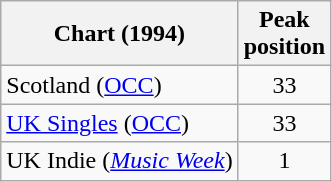<table class="wikitable sortable">
<tr>
<th>Chart (1994)</th>
<th>Peak<br>position</th>
</tr>
<tr>
<td>Scotland (<a href='#'>OCC</a>)</td>
<td align="center">33</td>
</tr>
<tr>
<td><a href='#'>UK Singles</a> (<a href='#'>OCC</a>)</td>
<td align="center">33</td>
</tr>
<tr>
<td align=left>UK Indie (<em><a href='#'>Music Week</a></em>)</td>
<td align=center>1</td>
</tr>
</table>
